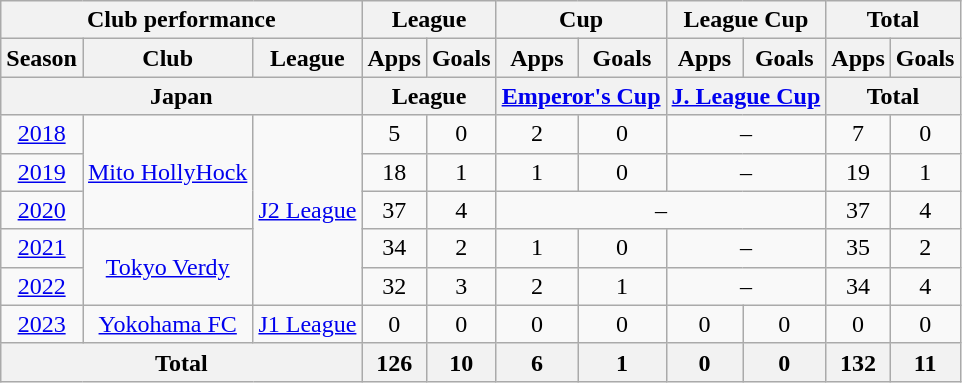<table class="wikitable" style="text-align:center;">
<tr>
<th colspan=3>Club performance</th>
<th colspan=2>League</th>
<th colspan=2>Cup</th>
<th colspan=2>League Cup</th>
<th colspan=2>Total</th>
</tr>
<tr>
<th>Season</th>
<th>Club</th>
<th>League</th>
<th>Apps</th>
<th>Goals</th>
<th>Apps</th>
<th>Goals</th>
<th>Apps</th>
<th>Goals</th>
<th>Apps</th>
<th>Goals</th>
</tr>
<tr>
<th colspan=3>Japan</th>
<th colspan=2>League</th>
<th colspan=2><a href='#'>Emperor's Cup</a></th>
<th colspan=2><a href='#'>J. League Cup</a></th>
<th colspan=2>Total</th>
</tr>
<tr>
<td><a href='#'>2018</a></td>
<td rowspan="3"><a href='#'>Mito HollyHock</a></td>
<td rowspan="5"><a href='#'>J2 League</a></td>
<td>5</td>
<td>0</td>
<td>2</td>
<td>0</td>
<td colspan=2>–</td>
<td>7</td>
<td>0</td>
</tr>
<tr>
<td><a href='#'>2019</a></td>
<td>18</td>
<td>1</td>
<td>1</td>
<td>0</td>
<td colspan=2>–</td>
<td>19</td>
<td>1</td>
</tr>
<tr>
<td><a href='#'>2020</a></td>
<td>37</td>
<td>4</td>
<td colspan="4">–</td>
<td>37</td>
<td>4</td>
</tr>
<tr>
<td><a href='#'>2021</a></td>
<td rowspan="2"><a href='#'>Tokyo Verdy</a></td>
<td>34</td>
<td>2</td>
<td>1</td>
<td>0</td>
<td colspan=2>–</td>
<td>35</td>
<td>2</td>
</tr>
<tr>
<td><a href='#'>2022</a></td>
<td>32</td>
<td>3</td>
<td>2</td>
<td>1</td>
<td colspan=2>–</td>
<td>34</td>
<td>4</td>
</tr>
<tr>
<td><a href='#'>2023</a></td>
<td rowspan="1"><a href='#'>Yokohama FC</a></td>
<td rowspan="1"><a href='#'>J1 League</a></td>
<td>0</td>
<td>0</td>
<td>0</td>
<td>0</td>
<td>0</td>
<td>0</td>
<td>0</td>
<td>0</td>
</tr>
<tr>
<th colspan="3">Total</th>
<th>126</th>
<th>10</th>
<th>6</th>
<th>1</th>
<th>0</th>
<th>0</th>
<th>132</th>
<th>11</th>
</tr>
</table>
